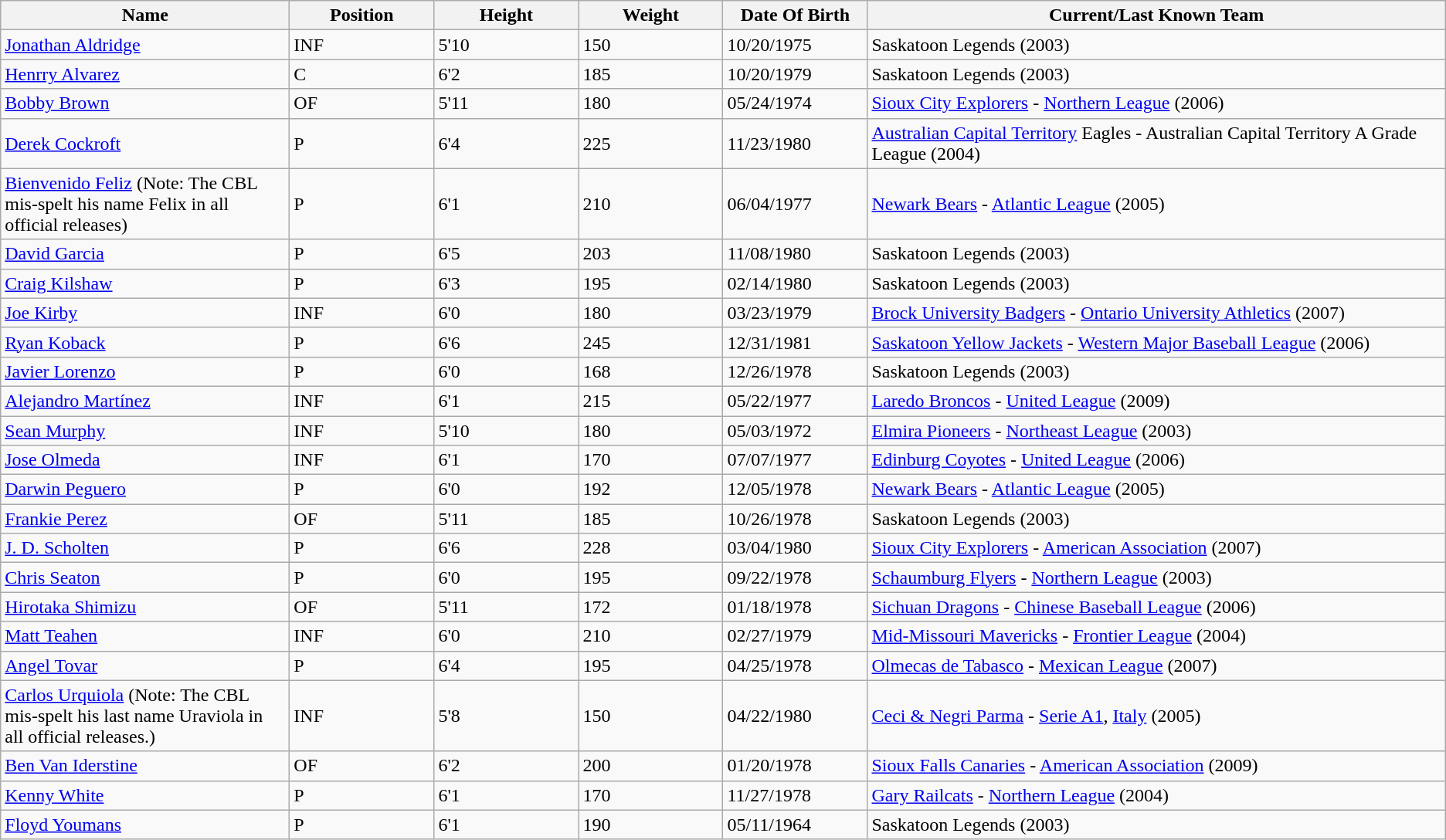<table class="wikitable">
<tr>
<th bgcolor="#DDDDFF" width="20%">Name</th>
<th bgcolor="#DDDDFF" width="10%">Position</th>
<th bgcolor="#DDDDFF" width="10%">Height</th>
<th bgcolor="#DDDDFF" width="10%">Weight</th>
<th bgcolor="#DDDDFF" width="10%">Date Of Birth</th>
<th bgcolor="#DDDDFF" width="45%">Current/Last Known Team</th>
</tr>
<tr>
<td><a href='#'>Jonathan Aldridge</a></td>
<td>INF</td>
<td>5'10</td>
<td>150</td>
<td>10/20/1975</td>
<td>Saskatoon Legends (2003)</td>
</tr>
<tr>
<td><a href='#'>Henrry Alvarez</a></td>
<td>C</td>
<td>6'2</td>
<td>185</td>
<td>10/20/1979</td>
<td>Saskatoon Legends (2003)</td>
</tr>
<tr>
<td><a href='#'>Bobby Brown</a></td>
<td>OF</td>
<td>5'11</td>
<td>180</td>
<td>05/24/1974</td>
<td><a href='#'>Sioux City Explorers</a> - <a href='#'>Northern League</a> (2006)</td>
</tr>
<tr>
<td><a href='#'>Derek Cockroft</a></td>
<td>P</td>
<td>6'4</td>
<td>225</td>
<td>11/23/1980</td>
<td><a href='#'>Australian Capital Territory</a> Eagles - Australian Capital Territory A Grade League (2004)</td>
</tr>
<tr>
<td><a href='#'>Bienvenido Feliz</a> (Note: The CBL mis-spelt his name Felix in all official releases)</td>
<td>P</td>
<td>6'1</td>
<td>210</td>
<td>06/04/1977</td>
<td><a href='#'>Newark Bears</a> - <a href='#'>Atlantic League</a> (2005)</td>
</tr>
<tr>
<td><a href='#'>David Garcia</a></td>
<td>P</td>
<td>6'5</td>
<td>203</td>
<td>11/08/1980</td>
<td>Saskatoon Legends (2003)</td>
</tr>
<tr>
<td><a href='#'>Craig Kilshaw</a></td>
<td>P</td>
<td>6'3</td>
<td>195</td>
<td>02/14/1980</td>
<td>Saskatoon Legends (2003)</td>
</tr>
<tr>
<td><a href='#'>Joe Kirby</a></td>
<td>INF</td>
<td>6'0</td>
<td>180</td>
<td>03/23/1979</td>
<td><a href='#'>Brock University Badgers</a> - <a href='#'>Ontario University Athletics</a> (2007)</td>
</tr>
<tr>
<td><a href='#'>Ryan Koback</a></td>
<td>P</td>
<td>6'6</td>
<td>245</td>
<td>12/31/1981</td>
<td><a href='#'>Saskatoon Yellow Jackets</a> - <a href='#'>Western Major Baseball League</a> (2006)</td>
</tr>
<tr>
<td><a href='#'>Javier Lorenzo</a></td>
<td>P</td>
<td>6'0</td>
<td>168</td>
<td>12/26/1978</td>
<td>Saskatoon Legends (2003)</td>
</tr>
<tr>
<td><a href='#'>Alejandro Martínez</a></td>
<td>INF</td>
<td>6'1</td>
<td>215</td>
<td>05/22/1977</td>
<td><a href='#'>Laredo Broncos</a> - <a href='#'>United League</a> (2009)</td>
</tr>
<tr>
<td><a href='#'>Sean Murphy</a></td>
<td>INF</td>
<td>5'10</td>
<td>180</td>
<td>05/03/1972</td>
<td><a href='#'>Elmira Pioneers</a> - <a href='#'>Northeast League</a> (2003)</td>
</tr>
<tr>
<td><a href='#'>Jose Olmeda</a></td>
<td>INF</td>
<td>6'1</td>
<td>170</td>
<td>07/07/1977</td>
<td><a href='#'>Edinburg Coyotes</a> - <a href='#'>United League</a> (2006)</td>
</tr>
<tr>
<td><a href='#'>Darwin Peguero</a></td>
<td>P</td>
<td>6'0</td>
<td>192</td>
<td>12/05/1978</td>
<td><a href='#'>Newark Bears</a> - <a href='#'>Atlantic League</a> (2005)</td>
</tr>
<tr>
<td><a href='#'>Frankie Perez</a></td>
<td>OF</td>
<td>5'11</td>
<td>185</td>
<td>10/26/1978</td>
<td>Saskatoon Legends (2003)</td>
</tr>
<tr>
<td><a href='#'>J. D. Scholten</a></td>
<td>P</td>
<td>6'6</td>
<td>228</td>
<td>03/04/1980</td>
<td><a href='#'>Sioux City Explorers</a> - <a href='#'>American Association</a> (2007)</td>
</tr>
<tr>
<td><a href='#'>Chris Seaton</a></td>
<td>P</td>
<td>6'0</td>
<td>195</td>
<td>09/22/1978</td>
<td><a href='#'>Schaumburg Flyers</a> - <a href='#'>Northern League</a> (2003)</td>
</tr>
<tr>
<td><a href='#'>Hirotaka Shimizu</a></td>
<td>OF</td>
<td>5'11</td>
<td>172</td>
<td>01/18/1978</td>
<td><a href='#'>Sichuan Dragons</a> - <a href='#'>Chinese Baseball League</a> (2006)</td>
</tr>
<tr>
<td><a href='#'>Matt Teahen</a></td>
<td>INF</td>
<td>6'0</td>
<td>210</td>
<td>02/27/1979</td>
<td><a href='#'>Mid-Missouri Mavericks</a> - <a href='#'>Frontier League</a> (2004)</td>
</tr>
<tr>
<td><a href='#'>Angel Tovar</a></td>
<td>P</td>
<td>6'4</td>
<td>195</td>
<td>04/25/1978</td>
<td><a href='#'>Olmecas de Tabasco</a> - <a href='#'>Mexican League</a> (2007)</td>
</tr>
<tr>
<td><a href='#'>Carlos Urquiola</a> (Note: The CBL mis-spelt his last name Uraviola in all official releases.)</td>
<td>INF</td>
<td>5'8</td>
<td>150</td>
<td>04/22/1980</td>
<td><a href='#'>Ceci & Negri Parma</a> - <a href='#'>Serie A1</a>, <a href='#'>Italy</a> (2005)</td>
</tr>
<tr>
<td><a href='#'>Ben Van Iderstine</a></td>
<td>OF</td>
<td>6'2</td>
<td>200</td>
<td>01/20/1978</td>
<td><a href='#'>Sioux Falls Canaries</a> - <a href='#'>American Association</a> (2009)</td>
</tr>
<tr>
<td><a href='#'>Kenny White</a></td>
<td>P</td>
<td>6'1</td>
<td>170</td>
<td>11/27/1978</td>
<td><a href='#'>Gary Railcats</a> - <a href='#'>Northern League</a> (2004)</td>
</tr>
<tr>
<td><a href='#'>Floyd Youmans</a></td>
<td>P</td>
<td>6'1</td>
<td>190</td>
<td>05/11/1964</td>
<td>Saskatoon Legends (2003)</td>
</tr>
</table>
